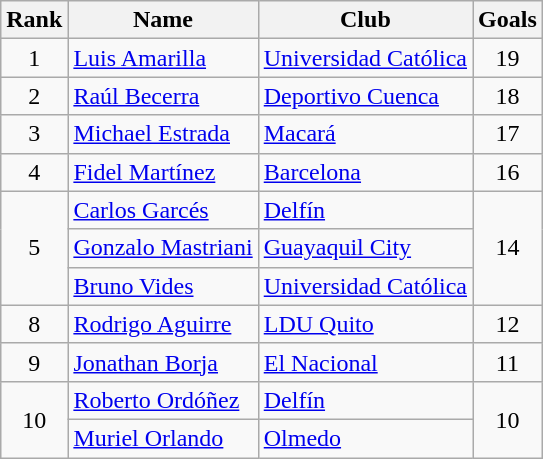<table class="wikitable" border="1">
<tr>
<th>Rank</th>
<th>Name</th>
<th>Club</th>
<th>Goals</th>
</tr>
<tr>
<td align=center>1</td>
<td> <a href='#'>Luis Amarilla</a></td>
<td><a href='#'>Universidad Católica</a></td>
<td align=center>19</td>
</tr>
<tr>
<td align=center>2</td>
<td> <a href='#'>Raúl Becerra</a></td>
<td><a href='#'>Deportivo Cuenca</a></td>
<td align=center>18</td>
</tr>
<tr>
<td align=center>3</td>
<td> <a href='#'>Michael Estrada</a></td>
<td><a href='#'>Macará</a></td>
<td align=center>17</td>
</tr>
<tr>
<td align=center>4</td>
<td> <a href='#'>Fidel Martínez</a></td>
<td><a href='#'>Barcelona</a></td>
<td align=center>16</td>
</tr>
<tr>
<td rowspan=3 align=center>5</td>
<td> <a href='#'>Carlos Garcés</a></td>
<td><a href='#'>Delfín</a></td>
<td rowspan=3 align=center>14</td>
</tr>
<tr>
<td> <a href='#'>Gonzalo Mastriani</a></td>
<td><a href='#'>Guayaquil City</a></td>
</tr>
<tr>
<td> <a href='#'>Bruno Vides</a></td>
<td><a href='#'>Universidad Católica</a></td>
</tr>
<tr>
<td align=center>8</td>
<td> <a href='#'>Rodrigo Aguirre</a></td>
<td><a href='#'>LDU Quito</a></td>
<td align=center>12</td>
</tr>
<tr>
<td align=center>9</td>
<td> <a href='#'>Jonathan Borja</a></td>
<td><a href='#'>El Nacional</a></td>
<td align=center>11</td>
</tr>
<tr>
<td rowspan=2 align=center>10</td>
<td> <a href='#'>Roberto Ordóñez</a></td>
<td><a href='#'>Delfín</a></td>
<td rowspan=2 align=center>10</td>
</tr>
<tr>
<td> <a href='#'>Muriel Orlando</a></td>
<td><a href='#'>Olmedo</a></td>
</tr>
</table>
